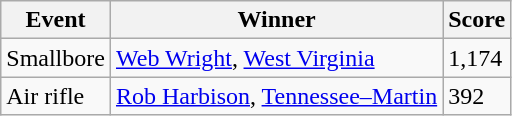<table class="wikitable sortable">
<tr>
<th>Event</th>
<th>Winner</th>
<th>Score</th>
</tr>
<tr>
<td>Smallbore</td>
<td><a href='#'>Web Wright</a>, <a href='#'>West Virginia</a></td>
<td>1,174</td>
</tr>
<tr>
<td>Air rifle</td>
<td><a href='#'>Rob Harbison</a>, <a href='#'>Tennessee–Martin</a></td>
<td>392</td>
</tr>
</table>
